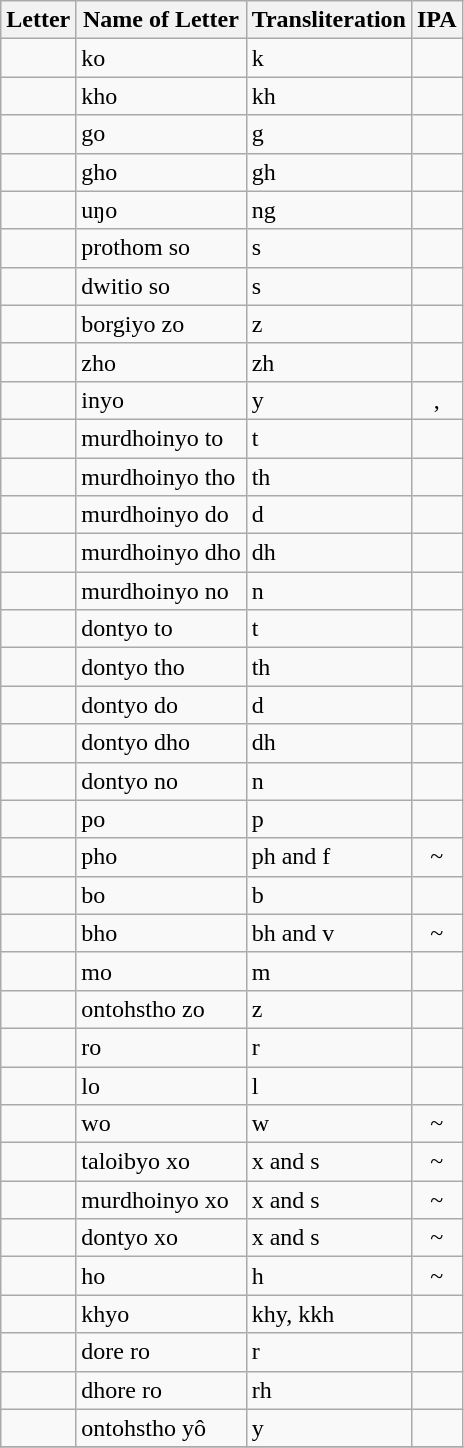<table class="wikitable">
<tr>
<th>Letter</th>
<th>Name of Letter</th>
<th>Transliteration</th>
<th>IPA</th>
</tr>
<tr>
<td style="font-size:125%;"></td>
<td>ko</td>
<td>k</td>
<td align=center></td>
</tr>
<tr>
<td style="font-size:125%;"></td>
<td>kho</td>
<td>kh</td>
<td align=center></td>
</tr>
<tr>
<td style="font-size:125%;"></td>
<td>go</td>
<td>g</td>
<td align=center></td>
</tr>
<tr>
<td style="font-size:125%;"></td>
<td>gho</td>
<td>gh</td>
<td align=center></td>
</tr>
<tr>
<td style="font-size:125%;"></td>
<td>uŋo</td>
<td>ng</td>
<td align=center></td>
</tr>
<tr>
<td style="font-size:125%;"></td>
<td>prothom so</td>
<td>s</td>
<td align=center></td>
</tr>
<tr>
<td style="font-size:125%;"></td>
<td>dwitio so</td>
<td>s</td>
<td align=center></td>
</tr>
<tr>
<td style="font-size:125%;"></td>
<td>borgiyo zo</td>
<td>z</td>
<td align=center></td>
</tr>
<tr>
<td style="font-size:125%;"></td>
<td>zho</td>
<td>zh</td>
<td align=center></td>
</tr>
<tr>
<td style="font-size:125%;"></td>
<td>inyo</td>
<td>y</td>
<td align=center>, </td>
</tr>
<tr>
<td style="font-size:125%;"></td>
<td>murdhoinyo to</td>
<td>t</td>
<td align=center></td>
</tr>
<tr>
<td style="font-size:125%;"></td>
<td>murdhoinyo tho</td>
<td>th</td>
<td align=center></td>
</tr>
<tr>
<td style="font-size:125%;"></td>
<td>murdhoinyo do</td>
<td>d</td>
<td align=center></td>
</tr>
<tr>
<td style="font-size:125%;"></td>
<td>murdhoinyo dho</td>
<td>dh</td>
<td align=center></td>
</tr>
<tr>
<td style="font-size:125%;"></td>
<td>murdhoinyo no</td>
<td>n</td>
<td align=center></td>
</tr>
<tr>
<td style="font-size:125%;"></td>
<td>dontyo to</td>
<td>t</td>
<td align=center></td>
</tr>
<tr>
<td style="font-size:125%;"></td>
<td>dontyo tho</td>
<td>th</td>
<td align=center></td>
</tr>
<tr>
<td style="font-size:125%;"></td>
<td>dontyo do</td>
<td>d</td>
<td align=center></td>
</tr>
<tr>
<td style="font-size:125%;"></td>
<td>dontyo dho</td>
<td>dh</td>
<td align=center></td>
</tr>
<tr>
<td style="font-size:125%;"></td>
<td>dontyo no</td>
<td>n</td>
<td align=center></td>
</tr>
<tr>
<td style="font-size:125%;"></td>
<td>po</td>
<td>p</td>
<td align=center></td>
</tr>
<tr>
<td style="font-size:125%;"></td>
<td>pho</td>
<td>ph and f</td>
<td align=center>~</td>
</tr>
<tr>
<td style="font-size:125%;"></td>
<td>bo</td>
<td>b</td>
<td align=center></td>
</tr>
<tr>
<td style="font-size:125%;"></td>
<td>bho</td>
<td>bh and v</td>
<td align=center>~</td>
</tr>
<tr>
<td style="font-size:125%;"></td>
<td>mo</td>
<td>m</td>
<td align=center></td>
</tr>
<tr>
<td style="font-size:125%;"></td>
<td>ontohstho zo</td>
<td>z</td>
<td align=center></td>
</tr>
<tr>
<td style="font-size:125%;"></td>
<td>ro</td>
<td>r</td>
<td align=center></td>
</tr>
<tr>
<td style="font-size:125%;"></td>
<td>lo</td>
<td>l</td>
<td align=center></td>
</tr>
<tr>
<td style="font-size:125%;"></td>
<td>wo</td>
<td>w</td>
<td align=center>~</td>
</tr>
<tr>
<td style="font-size:125%;"></td>
<td>taloibyo xo</td>
<td>x and s</td>
<td align=center>~</td>
</tr>
<tr>
<td style="font-size:125%;"></td>
<td>murdhoinyo xo</td>
<td>x and s</td>
<td align=center>~</td>
</tr>
<tr>
<td style="font-size:125%;"></td>
<td>dontyo xo</td>
<td>x and s</td>
<td align=center>~</td>
</tr>
<tr>
<td style="font-size:125%;"></td>
<td>ho</td>
<td>h</td>
<td align=center>~</td>
</tr>
<tr>
<td style="font-size:125%;"></td>
<td>khyo</td>
<td>khy, kkh</td>
<td align=center></td>
</tr>
<tr>
<td style="font-size:125%;"></td>
<td>dore ro</td>
<td>r</td>
<td align=center></td>
</tr>
<tr>
<td style="font-size:125%;"></td>
<td>dhore ro</td>
<td>rh</td>
<td align=center></td>
</tr>
<tr>
<td style="font-size:125%;"></td>
<td>ontohstho yô</td>
<td>y</td>
<td align=center></td>
</tr>
<tr>
</tr>
</table>
